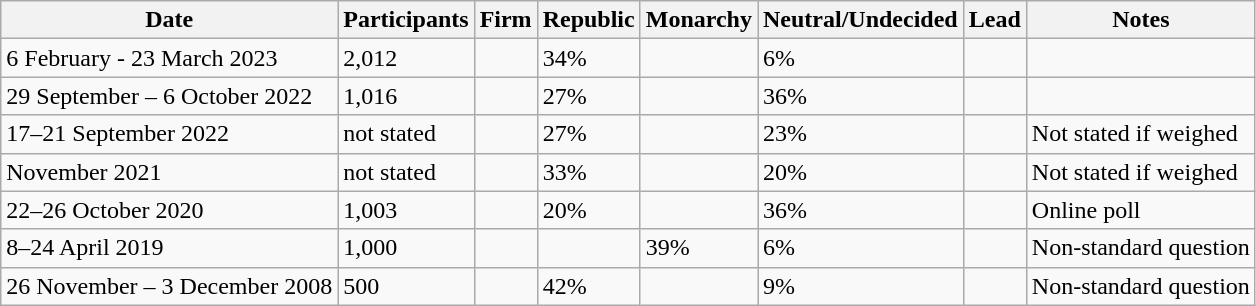<table class="wikitable">
<tr>
<th>Date</th>
<th>Participants</th>
<th>Firm</th>
<th>Republic</th>
<th>Monarchy</th>
<th>Neutral/Undecided</th>
<th>Lead</th>
<th>Notes</th>
</tr>
<tr>
<td>6 February - 23 March 2023</td>
<td>2,012</td>
<td></td>
<td>34%</td>
<td></td>
<td>6%</td>
<td></td>
<td></td>
</tr>
<tr>
<td>29 September – 6 October 2022</td>
<td>1,016</td>
<td></td>
<td>27%</td>
<td></td>
<td>36%</td>
<td></td>
<td></td>
</tr>
<tr>
<td>17–21 September 2022</td>
<td>not stated</td>
<td></td>
<td>27%</td>
<td></td>
<td>23%</td>
<td></td>
<td>Not stated if weighed</td>
</tr>
<tr>
<td>November 2021</td>
<td>not stated</td>
<td></td>
<td>33%</td>
<td></td>
<td>20%</td>
<td></td>
<td>Not stated if weighed</td>
</tr>
<tr>
<td>22–26 October 2020</td>
<td>1,003</td>
<td></td>
<td>20%</td>
<td></td>
<td>36%</td>
<td></td>
<td>Online poll</td>
</tr>
<tr>
<td>8–24 April 2019</td>
<td>1,000</td>
<td></td>
<td></td>
<td>39%</td>
<td>6%</td>
<td></td>
<td>Non-standard question</td>
</tr>
<tr>
<td>26 November – 3 December 2008</td>
<td>500</td>
<td></td>
<td>42%</td>
<td></td>
<td>9%</td>
<td></td>
<td>Non-standard question</td>
</tr>
</table>
